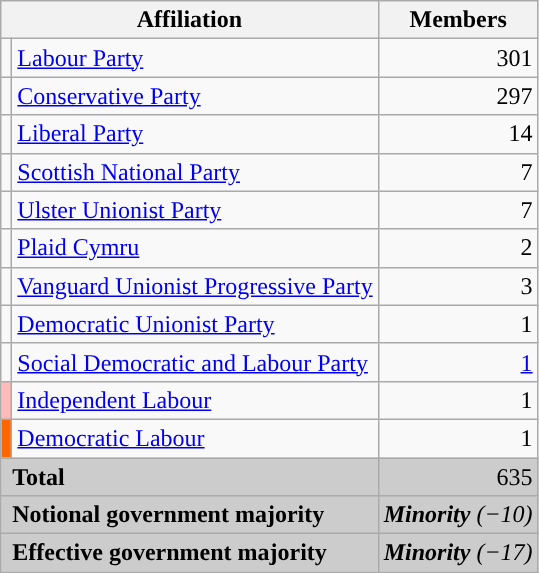<table class="wikitable">
<tr>
<th colspan="2">Affiliation</th>
<th>Members</th>
</tr>
<tr>
<td style="color:inherit;background:"></td>
<td><a href='#'>Labour Party</a></td>
<td align="right">301</td>
</tr>
<tr>
<td style="color:inherit;background:"></td>
<td><a href='#'>Conservative Party</a></td>
<td align="right">297</td>
</tr>
<tr>
<td style="color:inherit;background:"></td>
<td><a href='#'>Liberal Party</a></td>
<td align="right">14</td>
</tr>
<tr>
<td style="color:inherit;background:"></td>
<td><a href='#'>Scottish National Party</a></td>
<td align="right">7</td>
</tr>
<tr>
<td style="color:inherit;background:"></td>
<td><a href='#'>Ulster Unionist Party</a></td>
<td align="right">7</td>
</tr>
<tr>
<td style="color:inherit;background:"></td>
<td><a href='#'>Plaid Cymru</a></td>
<td align="right">2</td>
</tr>
<tr>
<td style="color:inherit;background:"></td>
<td><a href='#'>Vanguard Unionist Progressive Party</a></td>
<td align="right">3</td>
</tr>
<tr>
<td style="color:inherit;background:"></td>
<td><a href='#'>Democratic Unionist Party</a></td>
<td align="right">1</td>
</tr>
<tr>
<td style="color:inherit;background:"></td>
<td><a href='#'>Social Democratic and Labour Party</a></td>
<td align="right"><a href='#'>1</a></td>
</tr>
<tr>
<td bgcolor="FFBBBB"></td>
<td><a href='#'>Independent Labour</a></td>
<td align="right">1</td>
</tr>
<tr>
<td bgcolor="FF6600"></td>
<td><a href='#'>Democratic Labour</a></td>
<td align="right">1</td>
</tr>
<tr bgcolor="CCCCCC">
<td colspan="2" rowspan="1"> <strong>Total</strong></td>
<td align="right">635</td>
</tr>
<tr bgcolor="CCCCCC">
<td colspan="2" rowspan="1"> <strong>Notional government majority</strong></td>
<td align="right"><strong><em>Minority</em></strong> <em>(−10)</em></td>
</tr>
<tr bgcolor="CCCCCC">
<td colspan="2" rowspan="1"> <strong>Effective government majority</strong></td>
<td align="right"><strong><em>Minority</em></strong> <em>(−17)</em></td>
</tr>
</table>
